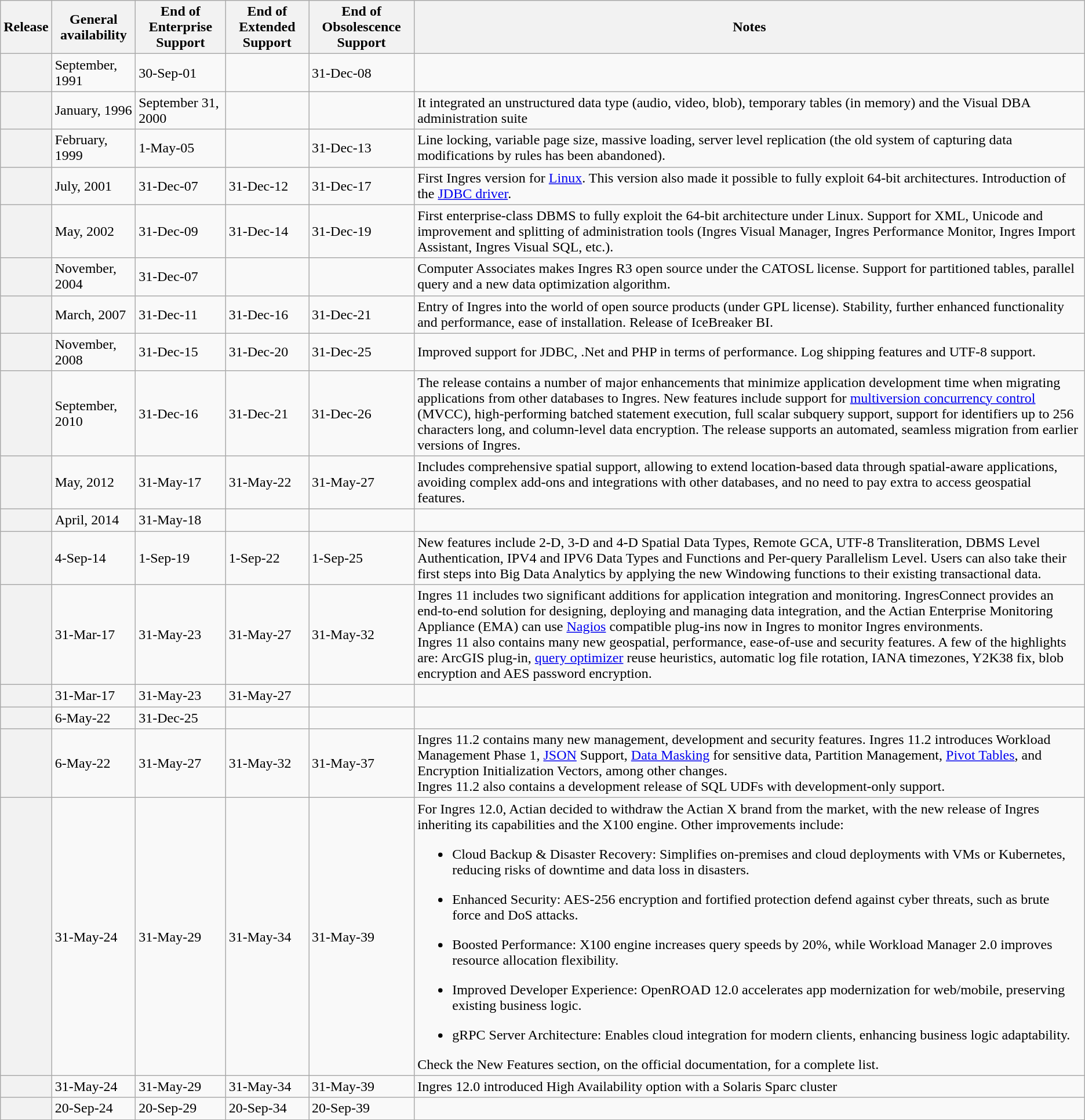<table class="wikitable">
<tr>
<th>Release</th>
<th>General availability</th>
<th>End of Enterprise Support</th>
<th>End of Extended Support</th>
<th>End of Obsolescence Support</th>
<th>Notes</th>
</tr>
<tr>
<th></th>
<td>September, 1991</td>
<td>30-Sep-01</td>
<td></td>
<td>31-Dec-08</td>
<td></td>
</tr>
<tr>
<th></th>
<td>January, 1996</td>
<td>September 31, 2000</td>
<td></td>
<td></td>
<td>It integrated an unstructured data type (audio, video, blob), temporary tables (in memory) and the Visual DBA administration suite</td>
</tr>
<tr>
<th></th>
<td>February, 1999</td>
<td>1-May-05</td>
<td></td>
<td>31-Dec-13</td>
<td>Line locking, variable page size, massive loading, server level replication (the old system of capturing data modifications by rules has been abandoned).</td>
</tr>
<tr>
<th></th>
<td>July, 2001</td>
<td>31-Dec-07</td>
<td>31-Dec-12</td>
<td>31-Dec-17</td>
<td>First Ingres version for <a href='#'>Linux</a>. This version also made it possible to fully exploit 64-bit architectures. Introduction of the <a href='#'>JDBC driver</a>.</td>
</tr>
<tr>
<th></th>
<td>May, 2002</td>
<td>31-Dec-09</td>
<td>31-Dec-14</td>
<td>31-Dec-19</td>
<td>First enterprise-class DBMS to fully exploit the 64-bit architecture under Linux. Support for XML, Unicode and improvement and splitting of administration tools (Ingres Visual Manager, Ingres Performance Monitor, Ingres Import Assistant, Ingres Visual SQL, etc.).</td>
</tr>
<tr>
<th></th>
<td>November, 2004</td>
<td>31-Dec-07</td>
<td></td>
<td></td>
<td>Computer Associates makes Ingres R3 open source under the CATOSL license. Support for partitioned tables, parallel query and a new data optimization algorithm.</td>
</tr>
<tr>
<th></th>
<td>March, 2007</td>
<td>31-Dec-11</td>
<td>31-Dec-16</td>
<td>31-Dec-21</td>
<td>Entry of Ingres into the world of open source products (under GPL license). Stability, further enhanced functionality and performance, ease of installation. Release of IceBreaker BI.</td>
</tr>
<tr>
<th></th>
<td>November, 2008</td>
<td>31-Dec-15</td>
<td>31-Dec-20</td>
<td>31-Dec-25</td>
<td>Improved support for JDBC, .Net and PHP in terms of performance. Log shipping features and UTF-8 support.</td>
</tr>
<tr>
<th></th>
<td>September, 2010</td>
<td>31-Dec-16</td>
<td>31-Dec-21</td>
<td>31-Dec-26</td>
<td>The release contains a number of major enhancements that minimize application development time when migrating applications from other databases to Ingres. New features include support for <a href='#'>multiversion concurrency control</a> (MVCC), high-performing batched statement execution, full scalar subquery support, support for identifiers up to 256 characters long, and column-level data encryption. The release supports an automated, seamless migration from earlier versions of Ingres.</td>
</tr>
<tr>
<th></th>
<td>May, 2012</td>
<td>31-May-17</td>
<td>31-May-22</td>
<td>31-May-27</td>
<td>Includes comprehensive spatial support, allowing to extend location-based data through spatial-aware applications, avoiding complex add-ons and integrations with other databases, and no need to pay extra to access geospatial features.</td>
</tr>
<tr>
<th></th>
<td>April, 2014</td>
<td>31-May-18</td>
<td></td>
<td></td>
<td></td>
</tr>
<tr>
<th></th>
<td>4-Sep-14</td>
<td>1-Sep-19</td>
<td>1-Sep-22</td>
<td>1-Sep-25</td>
<td>New features include 2-D, 3-D and 4-D Spatial Data Types, Remote GCA, UTF-8 Transliteration, DBMS Level Authentication, IPV4 and IPV6 Data Types and Functions and Per-query Parallelism Level. Users can also take their first steps into Big Data Analytics by applying the new Windowing functions to their existing transactional data.</td>
</tr>
<tr>
<th></th>
<td>31-Mar-17</td>
<td>31-May-23</td>
<td>31-May-27</td>
<td>31-May-32</td>
<td>Ingres 11 includes two significant additions for application integration and monitoring. IngresConnect provides an end-to-end solution for designing, deploying and managing data integration, and the Actian Enterprise Monitoring Appliance (EMA) can use <a href='#'>Nagios</a> compatible plug-ins now in Ingres to monitor Ingres environments.<br>Ingres 11 also contains many new geospatial, performance, ease-of-use and security features. A few of the highlights are: ArcGIS plug-in, <a href='#'>query optimizer</a> reuse heuristics, automatic log file rotation, IANA timezones, Y2K38 fix, blob encryption and AES password encryption.</td>
</tr>
<tr>
<th></th>
<td>31-Mar-17</td>
<td>31-May-23</td>
<td>31-May-27</td>
<td></td>
<td></td>
</tr>
<tr>
<th></th>
<td>6-May-22</td>
<td>31-Dec-25</td>
<td></td>
<td></td>
<td></td>
</tr>
<tr>
<th></th>
<td>6-May-22</td>
<td>31-May-27</td>
<td>31-May-32</td>
<td>31-May-37</td>
<td>Ingres 11.2 contains many new management, development and security features. Ingres 11.2 introduces Workload Management Phase 1, <a href='#'>JSON</a> Support, <a href='#'>Data Masking</a> for sensitive data, Partition Management, <a href='#'>Pivot Tables</a>, and Encryption Initialization Vectors, among other changes.<br>Ingres 11.2 also contains a development release of SQL UDFs with development-only support.</td>
</tr>
<tr>
<th></th>
<td>31-May-24</td>
<td>31-May-29</td>
<td>31-May-34</td>
<td>31-May-39</td>
<td>For Ingres 12.0, Actian decided to withdraw the Actian X brand from the market, with the new release of Ingres inheriting its capabilities and the X100 engine. Other improvements include:<br><ul><li>Cloud Backup & Disaster Recovery: Simplifies on-premises and cloud deployments with VMs or Kubernetes, reducing risks of downtime and data loss in disasters.</li></ul><ul><li>Enhanced Security: AES-256 encryption and fortified protection defend against cyber threats, such as brute force and DoS attacks.</li></ul><ul><li>Boosted Performance: X100 engine increases query speeds by 20%, while Workload Manager 2.0 improves resource allocation flexibility.</li></ul><ul><li>Improved Developer Experience: OpenROAD 12.0 accelerates app modernization for web/mobile, preserving existing business logic.</li></ul><ul><li>gRPC Server Architecture: Enables cloud integration for modern clients, enhancing business logic adaptability.</li></ul>Check the New Features section, on the official documentation, for a complete list.</td>
</tr>
<tr>
<th></th>
<td>31-May-24</td>
<td>31-May-29</td>
<td>31-May-34</td>
<td>31-May-39</td>
<td>Ingres 12.0 introduced High Availability option with a Solaris Sparc cluster</td>
</tr>
<tr>
<th></th>
<td>20-Sep-24</td>
<td>20-Sep-29</td>
<td>20-Sep-34</td>
<td>20-Sep-39</td>
<td></td>
</tr>
</table>
